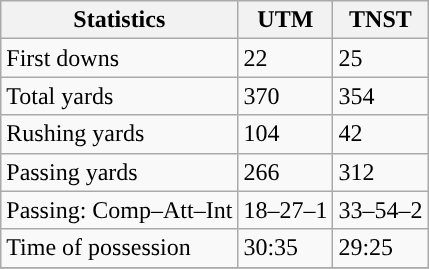<table class="wikitable" style="float: left;">
<tr>
<th>Statistics</th>
<th>UTM</th>
<th>TNST</th>
</tr>
<tr>
<td>First downs</td>
<td>22</td>
<td>25</td>
</tr>
<tr>
<td>Total yards</td>
<td>370</td>
<td>354</td>
</tr>
<tr>
<td>Rushing yards</td>
<td>104</td>
<td>42</td>
</tr>
<tr>
<td>Passing yards</td>
<td>266</td>
<td>312</td>
</tr>
<tr>
<td>Passing: Comp–Att–Int</td>
<td>18–27–1</td>
<td>33–54–2</td>
</tr>
<tr>
<td>Time of possession</td>
<td>30:35</td>
<td>29:25</td>
</tr>
<tr>
</tr>
</table>
